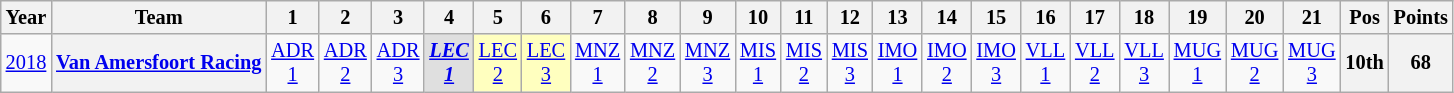<table class="wikitable" style="text-align:center; font-size:85%">
<tr>
<th>Year</th>
<th>Team</th>
<th>1</th>
<th>2</th>
<th>3</th>
<th>4</th>
<th>5</th>
<th>6</th>
<th>7</th>
<th>8</th>
<th>9</th>
<th>10</th>
<th>11</th>
<th>12</th>
<th>13</th>
<th>14</th>
<th>15</th>
<th>16</th>
<th>17</th>
<th>18</th>
<th>19</th>
<th>20</th>
<th>21</th>
<th>Pos</th>
<th>Points</th>
</tr>
<tr>
<td><a href='#'>2018</a></td>
<th nowrap><a href='#'>Van Amersfoort Racing</a></th>
<td><a href='#'>ADR<br>1</a></td>
<td><a href='#'>ADR<br>2</a></td>
<td><a href='#'>ADR<br>3</a></td>
<td style="background:#DFDFDF;"><strong><em><a href='#'>LEC<br>1</a></em></strong><br></td>
<td style="background:#FFFFBF;"><a href='#'>LEC<br>2</a><br></td>
<td style="background:#FFFFBF;"><a href='#'>LEC<br>3</a><br></td>
<td><a href='#'>MNZ<br>1</a></td>
<td><a href='#'>MNZ<br>2</a></td>
<td><a href='#'>MNZ<br>3</a></td>
<td><a href='#'>MIS<br>1</a></td>
<td><a href='#'>MIS<br>2</a></td>
<td><a href='#'>MIS<br>3</a></td>
<td><a href='#'>IMO<br>1</a></td>
<td><a href='#'>IMO<br>2</a></td>
<td><a href='#'>IMO<br>3</a></td>
<td><a href='#'>VLL<br>1</a></td>
<td><a href='#'>VLL<br>2</a></td>
<td><a href='#'>VLL<br>3</a></td>
<td><a href='#'>MUG<br>1</a></td>
<td><a href='#'>MUG<br>2</a></td>
<td><a href='#'>MUG<br>3</a></td>
<th>10th</th>
<th>68</th>
</tr>
</table>
